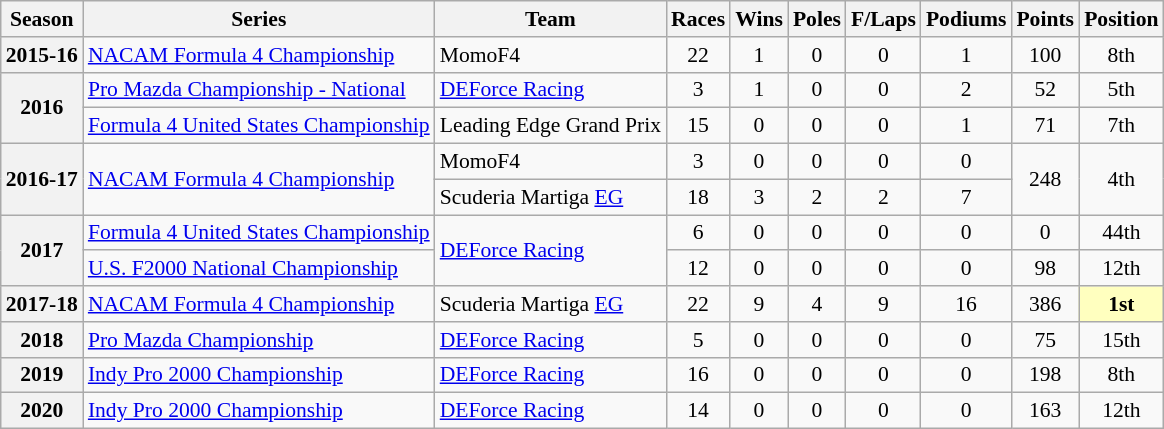<table class="wikitable" style="font-size: 90%; text-align:center">
<tr>
<th>Season</th>
<th>Series</th>
<th>Team</th>
<th>Races</th>
<th>Wins</th>
<th><strong>Poles</strong></th>
<th>F/Laps</th>
<th>Podiums</th>
<th>Points</th>
<th>Position</th>
</tr>
<tr>
<th rowspan="1">2015-16</th>
<td align="left"><a href='#'>NACAM Formula 4 Championship</a></td>
<td align="left">MomoF4</td>
<td>22</td>
<td>1</td>
<td>0</td>
<td>0</td>
<td>1</td>
<td>100</td>
<td>8th</td>
</tr>
<tr>
<th rowspan="2">2016</th>
<td align="left"><a href='#'>Pro Mazda Championship - National</a></td>
<td align="left"><a href='#'>DEForce Racing</a></td>
<td>3</td>
<td>1</td>
<td>0</td>
<td>0</td>
<td>2</td>
<td>52</td>
<td>5th</td>
</tr>
<tr>
<td align="left"><a href='#'>Formula 4 United States Championship</a></td>
<td align="left">Leading Edge Grand Prix</td>
<td>15</td>
<td>0</td>
<td>0</td>
<td>0</td>
<td>1</td>
<td>71</td>
<td>7th</td>
</tr>
<tr>
<th rowspan="2">2016-17</th>
<td rowspan="2" align="left"><a href='#'>NACAM Formula 4 Championship</a></td>
<td align="left">MomoF4</td>
<td>3</td>
<td>0</td>
<td>0</td>
<td>0</td>
<td>0</td>
<td rowspan="2">248</td>
<td rowspan="2">4th</td>
</tr>
<tr>
<td align="left">Scuderia Martiga <a href='#'>EG</a></td>
<td>18</td>
<td>3</td>
<td>2</td>
<td>2</td>
<td>7</td>
</tr>
<tr>
<th rowspan="2">2017</th>
<td align="left"><a href='#'>Formula 4 United States Championship</a></td>
<td rowspan="2" align="left"><a href='#'>DEForce Racing</a></td>
<td>6</td>
<td>0</td>
<td>0</td>
<td>0</td>
<td>0</td>
<td>0</td>
<td>44th</td>
</tr>
<tr>
<td align="left"><a href='#'>U.S. F2000 National Championship</a></td>
<td>12</td>
<td>0</td>
<td>0</td>
<td>0</td>
<td>0</td>
<td>98</td>
<td>12th</td>
</tr>
<tr>
<th><strong>2017-18</strong></th>
<td align="left"><a href='#'>NACAM Formula 4 Championship</a></td>
<td align="left">Scuderia Martiga <a href='#'>EG</a></td>
<td>22</td>
<td>9</td>
<td>4</td>
<td>9</td>
<td>16</td>
<td>386</td>
<td style="background:#FFFFBF;"><strong>1st</strong></td>
</tr>
<tr>
<th>2018</th>
<td align="left"><a href='#'>Pro Mazda Championship</a></td>
<td align="left"><a href='#'>DEForce Racing</a></td>
<td>5</td>
<td>0</td>
<td>0</td>
<td>0</td>
<td>0</td>
<td>75</td>
<td>15th</td>
</tr>
<tr>
<th>2019</th>
<td align="left"><a href='#'>Indy Pro 2000 Championship</a></td>
<td align="left"><a href='#'>DEForce Racing</a></td>
<td>16</td>
<td>0</td>
<td>0</td>
<td>0</td>
<td>0</td>
<td>198</td>
<td>8th</td>
</tr>
<tr>
<th>2020</th>
<td align="left"><a href='#'>Indy Pro 2000 Championship</a></td>
<td align="left"><a href='#'>DEForce Racing</a></td>
<td>14</td>
<td>0</td>
<td>0</td>
<td>0</td>
<td>0</td>
<td>163</td>
<td>12th</td>
</tr>
</table>
